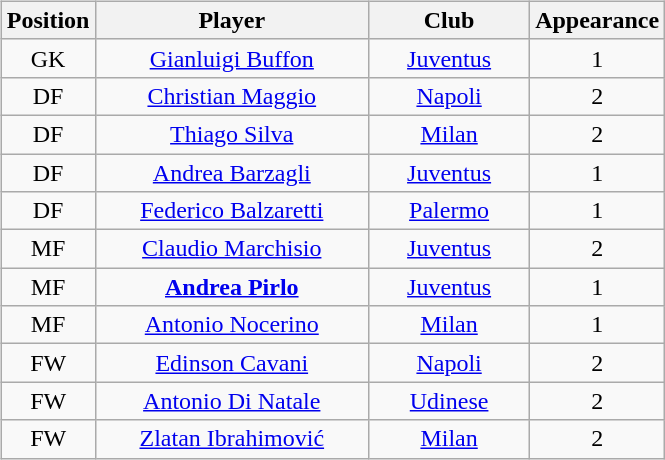<table style="width:100%;">
<tr>
<td width="50%"><br><table class="sortable wikitable" style="text-align: center;">
<tr>
<th>Position</th>
<th>Player</th>
<th>Club</th>
<th>Appearance</th>
</tr>
<tr>
<td>GK</td>
<td style="width:175px;"> <a href='#'>Gianluigi Buffon</a></td>
<td style="width:100px;"><a href='#'>Juventus</a></td>
<td align="center">1</td>
</tr>
<tr>
<td>DF</td>
<td> <a href='#'>Christian Maggio</a></td>
<td><a href='#'>Napoli</a></td>
<td align="center">2</td>
</tr>
<tr>
<td>DF</td>
<td> <a href='#'>Thiago Silva</a></td>
<td><a href='#'>Milan</a></td>
<td align="center">2</td>
</tr>
<tr>
<td>DF</td>
<td> <a href='#'>Andrea Barzagli</a></td>
<td><a href='#'>Juventus</a></td>
<td align="center">1</td>
</tr>
<tr>
<td>DF</td>
<td> <a href='#'>Federico Balzaretti</a></td>
<td><a href='#'>Palermo</a></td>
<td align="center">1</td>
</tr>
<tr>
<td>MF</td>
<td> <a href='#'>Claudio Marchisio</a></td>
<td><a href='#'>Juventus</a></td>
<td align="center">2</td>
</tr>
<tr>
<td>MF</td>
<td> <strong><a href='#'>Andrea Pirlo</a></strong></td>
<td><a href='#'>Juventus</a></td>
<td align="center">1</td>
</tr>
<tr>
<td>MF</td>
<td> <a href='#'>Antonio Nocerino</a></td>
<td><a href='#'>Milan</a></td>
<td align="center">1</td>
</tr>
<tr>
<td>FW</td>
<td> <a href='#'>Edinson Cavani</a></td>
<td><a href='#'>Napoli</a></td>
<td align="center">2</td>
</tr>
<tr>
<td>FW</td>
<td> <a href='#'>Antonio Di Natale</a></td>
<td><a href='#'>Udinese</a></td>
<td align="center">2</td>
</tr>
<tr>
<td>FW</td>
<td> <a href='#'>Zlatan Ibrahimović</a></td>
<td><a href='#'>Milan</a></td>
<td align="center">2</td>
</tr>
</table>
</td>
<td width="50%"><br><div>












</div></td>
</tr>
</table>
